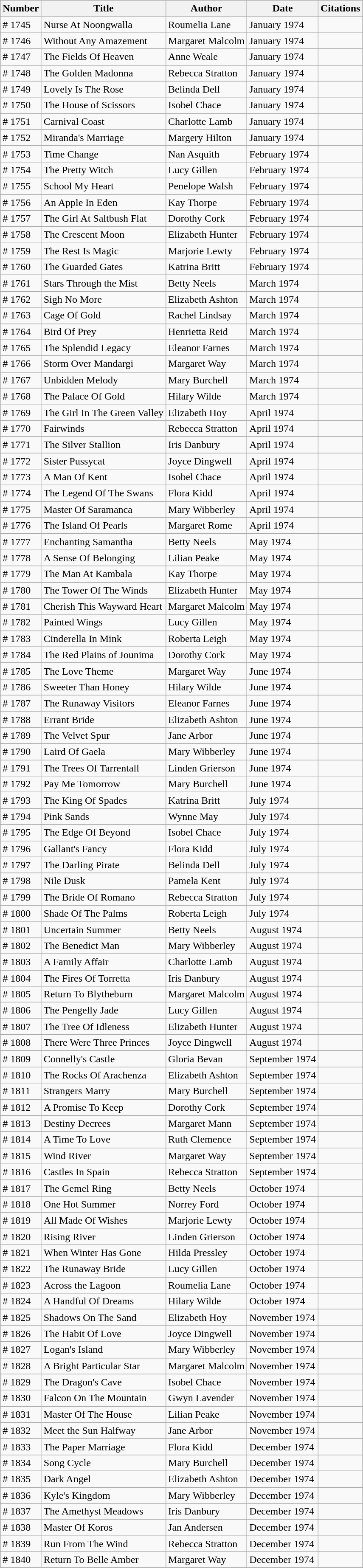<table class="wikitable">
<tr>
<th>Number</th>
<th>Title</th>
<th>Author</th>
<th>Date</th>
<th>Citations</th>
</tr>
<tr>
<td># 1745</td>
<td>Nurse At Noongwalla</td>
<td>Roumelia Lane</td>
<td>January 1974</td>
<td></td>
</tr>
<tr>
<td># 1746</td>
<td>Without Any Amazement</td>
<td>Margaret Malcolm</td>
<td>January 1974</td>
<td></td>
</tr>
<tr>
<td># 1747</td>
<td>The Fields Of Heaven</td>
<td>Anne Weale</td>
<td>January 1974</td>
<td></td>
</tr>
<tr>
<td># 1748</td>
<td>The Golden Madonna</td>
<td>Rebecca Stratton</td>
<td>January 1974</td>
<td></td>
</tr>
<tr>
<td># 1749</td>
<td>Lovely Is The Rose</td>
<td>Belinda Dell</td>
<td>January 1974</td>
<td></td>
</tr>
<tr>
<td># 1750</td>
<td>The House of Scissors</td>
<td>Isobel Chace</td>
<td>January 1974</td>
<td></td>
</tr>
<tr>
<td># 1751</td>
<td>Carnival Coast</td>
<td>Charlotte Lamb</td>
<td>January 1974</td>
<td></td>
</tr>
<tr>
<td># 1752</td>
<td>Miranda's Marriage</td>
<td>Margery Hilton</td>
<td>January 1974</td>
<td></td>
</tr>
<tr>
<td># 1753</td>
<td>Time Change</td>
<td>Nan Asquith</td>
<td>February 1974</td>
<td></td>
</tr>
<tr>
<td># 1754</td>
<td>The Pretty Witch</td>
<td>Lucy Gillen</td>
<td>February 1974</td>
<td></td>
</tr>
<tr>
<td># 1755</td>
<td>School My Heart</td>
<td>Penelope Walsh</td>
<td>February 1974</td>
<td></td>
</tr>
<tr>
<td># 1756</td>
<td>An Apple In Eden</td>
<td>Kay Thorpe</td>
<td>February 1974</td>
<td></td>
</tr>
<tr>
<td># 1757</td>
<td>The Girl At Saltbush Flat</td>
<td>Dorothy Cork</td>
<td>February 1974</td>
<td></td>
</tr>
<tr>
<td># 1758</td>
<td>The Crescent Moon</td>
<td>Elizabeth Hunter</td>
<td>February 1974</td>
<td></td>
</tr>
<tr>
<td># 1759</td>
<td>The Rest Is Magic</td>
<td>Marjorie Lewty</td>
<td>February 1974</td>
<td></td>
</tr>
<tr>
<td># 1760</td>
<td>The Guarded Gates</td>
<td>Katrina Britt</td>
<td>February 1974</td>
<td></td>
</tr>
<tr>
<td># 1761</td>
<td>Stars Through the Mist</td>
<td>Betty Neels</td>
<td>March 1974</td>
<td></td>
</tr>
<tr>
<td># 1762</td>
<td>Sigh No More</td>
<td>Elizabeth Ashton</td>
<td>March 1974</td>
<td></td>
</tr>
<tr>
<td># 1763</td>
<td>Cage Of Gold</td>
<td>Rachel Lindsay</td>
<td>March 1974</td>
<td></td>
</tr>
<tr>
<td># 1764</td>
<td>Bird Of Prey</td>
<td>Henrietta Reid</td>
<td>March 1974</td>
<td></td>
</tr>
<tr>
<td># 1765</td>
<td>The Splendid Legacy</td>
<td>Eleanor Farnes</td>
<td>March 1974</td>
<td></td>
</tr>
<tr>
<td># 1766</td>
<td>Storm Over Mandargi</td>
<td>Margaret Way</td>
<td>March 1974</td>
<td></td>
</tr>
<tr>
<td># 1767</td>
<td>Unbidden Melody</td>
<td>Mary Burchell</td>
<td>March 1974</td>
<td></td>
</tr>
<tr>
<td># 1768</td>
<td>The Palace Of Gold</td>
<td>Hilary Wilde</td>
<td>March 1974</td>
<td></td>
</tr>
<tr>
<td># 1769</td>
<td>The Girl In The Green Valley</td>
<td>Elizabeth Hoy</td>
<td>April 1974</td>
<td></td>
</tr>
<tr>
<td># 1770</td>
<td>Fairwinds</td>
<td>Rebecca Stratton</td>
<td>April 1974</td>
<td></td>
</tr>
<tr>
<td># 1771</td>
<td>The Silver Stallion</td>
<td>Iris Danbury</td>
<td>April 1974</td>
<td></td>
</tr>
<tr>
<td># 1772</td>
<td>Sister Pussycat</td>
<td>Joyce Dingwell</td>
<td>April 1974</td>
<td></td>
</tr>
<tr>
<td># 1773</td>
<td>A Man Of Kent</td>
<td>Isobel Chace</td>
<td>April 1974</td>
<td></td>
</tr>
<tr>
<td># 1774</td>
<td>The Legend Of The Swans</td>
<td>Flora Kidd</td>
<td>April 1974</td>
<td></td>
</tr>
<tr>
<td># 1775</td>
<td>Master Of Saramanca</td>
<td>Mary Wibberley</td>
<td>April 1974</td>
<td></td>
</tr>
<tr>
<td># 1776</td>
<td>The Island Of Pearls</td>
<td>Margaret Rome</td>
<td>April 1974</td>
<td></td>
</tr>
<tr>
<td># 1777</td>
<td>Enchanting Samantha</td>
<td>Betty Neels</td>
<td>May 1974</td>
<td></td>
</tr>
<tr>
<td># 1778</td>
<td>A Sense Of Belonging</td>
<td>Lilian Peake</td>
<td>May 1974</td>
<td></td>
</tr>
<tr>
<td># 1779</td>
<td>The Man At Kambala</td>
<td>Kay Thorpe</td>
<td>May 1974</td>
<td></td>
</tr>
<tr>
<td># 1780</td>
<td>The Tower Of The Winds</td>
<td>Elizabeth Hunter</td>
<td>May 1974</td>
<td></td>
</tr>
<tr>
<td># 1781</td>
<td>Cherish This Wayward Heart</td>
<td>Margaret Malcolm</td>
<td>May 1974</td>
<td></td>
</tr>
<tr>
<td># 1782</td>
<td>Painted Wings</td>
<td>Lucy Gillen</td>
<td>May 1974</td>
<td></td>
</tr>
<tr>
<td># 1783</td>
<td>Cinderella In Mink</td>
<td>Roberta Leigh</td>
<td>May 1974</td>
<td></td>
</tr>
<tr>
<td># 1784</td>
<td>The Red Plains of Jounima</td>
<td>Dorothy Cork</td>
<td>May 1974</td>
<td></td>
</tr>
<tr>
<td># 1785</td>
<td>The Love Theme</td>
<td>Margaret Way</td>
<td>June 1974</td>
<td></td>
</tr>
<tr>
<td># 1786</td>
<td>Sweeter Than Honey</td>
<td>Hilary Wilde</td>
<td>June 1974</td>
<td></td>
</tr>
<tr>
<td># 1787</td>
<td>The Runaway Visitors</td>
<td>Eleanor Farnes</td>
<td>June 1974</td>
<td></td>
</tr>
<tr>
<td># 1788</td>
<td>Errant Bride</td>
<td>Elizabeth Ashton</td>
<td>June 1974</td>
<td></td>
</tr>
<tr>
<td># 1789</td>
<td>The Velvet Spur</td>
<td>Jane Arbor</td>
<td>June 1974</td>
<td></td>
</tr>
<tr>
<td># 1790</td>
<td>Laird Of Gaela</td>
<td>Mary Wibberley</td>
<td>June 1974</td>
<td></td>
</tr>
<tr>
<td># 1791</td>
<td>The Trees Of Tarrentall</td>
<td>Linden Grierson</td>
<td>June 1974</td>
<td></td>
</tr>
<tr>
<td># 1792</td>
<td>Pay Me Tomorrow</td>
<td>Mary Burchell</td>
<td>June 1974</td>
<td></td>
</tr>
<tr>
<td># 1793</td>
<td>The King Of Spades</td>
<td>Katrina Britt</td>
<td>July 1974</td>
<td></td>
</tr>
<tr>
<td># 1794</td>
<td>Pink Sands</td>
<td>Wynne May</td>
<td>July 1974</td>
<td></td>
</tr>
<tr>
<td># 1795</td>
<td>The Edge Of Beyond</td>
<td>Isobel Chace</td>
<td>July 1974</td>
<td></td>
</tr>
<tr>
<td># 1796</td>
<td>Gallant's Fancy</td>
<td>Flora Kidd</td>
<td>July 1974</td>
<td></td>
</tr>
<tr>
<td># 1797</td>
<td>The Darling Pirate</td>
<td>Belinda Dell</td>
<td>July 1974</td>
<td></td>
</tr>
<tr>
<td># 1798</td>
<td>Nile Dusk</td>
<td>Pamela Kent</td>
<td>July 1974</td>
<td></td>
</tr>
<tr>
<td># 1799</td>
<td>The Bride Of Romano</td>
<td>Rebecca Stratton</td>
<td>July 1974</td>
<td></td>
</tr>
<tr>
<td># 1800</td>
<td>Shade Of The Palms</td>
<td>Roberta Leigh</td>
<td>July 1974</td>
<td></td>
</tr>
<tr>
<td># 1801</td>
<td>Uncertain Summer</td>
<td>Betty Neels</td>
<td>August 1974</td>
<td></td>
</tr>
<tr>
<td># 1802</td>
<td>The Benedict Man</td>
<td>Mary Wibberley</td>
<td>August 1974</td>
<td></td>
</tr>
<tr>
<td># 1803</td>
<td>A Family Affair</td>
<td>Charlotte Lamb</td>
<td>August 1974</td>
<td></td>
</tr>
<tr>
<td># 1804</td>
<td>The Fires Of Torretta</td>
<td>Iris Danbury</td>
<td>August 1974</td>
<td></td>
</tr>
<tr>
<td># 1805</td>
<td>Return To Blytheburn</td>
<td>Margaret Malcolm</td>
<td>August 1974</td>
<td></td>
</tr>
<tr>
<td># 1806</td>
<td>The Pengelly Jade</td>
<td>Lucy Gillen</td>
<td>August 1974</td>
<td></td>
</tr>
<tr>
<td># 1807</td>
<td>The Tree Of Idleness</td>
<td>Elizabeth Hunter</td>
<td>August 1974</td>
<td></td>
</tr>
<tr>
<td># 1808</td>
<td>There Were Three Princes</td>
<td>Joyce Dingwell</td>
<td>August 1974</td>
<td></td>
</tr>
<tr>
<td># 1809</td>
<td>Connelly's Castle</td>
<td>Gloria Bevan</td>
<td>September 1974</td>
<td></td>
</tr>
<tr>
<td># 1810</td>
<td>The Rocks Of Arachenza</td>
<td>Elizabeth Ashton</td>
<td>September 1974</td>
<td></td>
</tr>
<tr>
<td># 1811</td>
<td>Strangers Marry</td>
<td>Mary Burchell</td>
<td>September 1974</td>
<td></td>
</tr>
<tr>
<td># 1812</td>
<td>A Promise To Keep</td>
<td>Dorothy Cork</td>
<td>September 1974</td>
<td></td>
</tr>
<tr>
<td># 1813</td>
<td>Destiny Decrees</td>
<td>Margaret Mann</td>
<td>September 1974</td>
<td></td>
</tr>
<tr>
<td># 1814</td>
<td>A Time To Love</td>
<td>Ruth Clemence</td>
<td>September 1974</td>
<td></td>
</tr>
<tr>
<td># 1815</td>
<td>Wind River</td>
<td>Margaret Way</td>
<td>September 1974</td>
<td></td>
</tr>
<tr>
<td># 1816</td>
<td>Castles In Spain</td>
<td>Rebecca Stratton</td>
<td>September 1974</td>
<td></td>
</tr>
<tr>
<td># 1817</td>
<td>The Gemel Ring</td>
<td>Betty Neels</td>
<td>October 1974</td>
<td></td>
</tr>
<tr>
<td># 1818</td>
<td>One Hot Summer</td>
<td>Norrey Ford</td>
<td>October 1974</td>
<td></td>
</tr>
<tr>
<td># 1819</td>
<td>All Made Of Wishes</td>
<td>Marjorie Lewty</td>
<td>October 1974</td>
<td></td>
</tr>
<tr>
<td># 1820</td>
<td>Rising River</td>
<td>Linden Grierson</td>
<td>October 1974</td>
<td></td>
</tr>
<tr>
<td># 1821</td>
<td>When Winter Has Gone</td>
<td>Hilda Pressley</td>
<td>October 1974</td>
<td></td>
</tr>
<tr>
<td># 1822</td>
<td>The Runaway Bride</td>
<td>Lucy Gillen</td>
<td>October 1974</td>
<td></td>
</tr>
<tr>
<td># 1823</td>
<td>Across the Lagoon</td>
<td>Roumelia Lane</td>
<td>October 1974</td>
<td></td>
</tr>
<tr>
<td># 1824</td>
<td>A Handful Of Dreams</td>
<td>Hilary Wilde</td>
<td>October 1974</td>
<td></td>
</tr>
<tr>
<td># 1825</td>
<td>Shadows On The Sand</td>
<td>Elizabeth Hoy</td>
<td>November 1974</td>
<td></td>
</tr>
<tr>
<td># 1826</td>
<td>The Habit Of Love</td>
<td>Joyce Dingwell</td>
<td>November 1974</td>
<td></td>
</tr>
<tr>
<td># 1827</td>
<td>Logan's Island</td>
<td>Mary Wibberley</td>
<td>November 1974</td>
<td></td>
</tr>
<tr>
<td># 1828</td>
<td>A Bright Particular Star</td>
<td>Margaret Malcolm</td>
<td>November 1974</td>
<td></td>
</tr>
<tr>
<td># 1829</td>
<td>The Dragon's Cave</td>
<td>Isobel Chace</td>
<td>November 1974</td>
<td></td>
</tr>
<tr>
<td># 1830</td>
<td>Falcon On The Mountain</td>
<td>Gwyn Lavender</td>
<td>November 1974</td>
<td></td>
</tr>
<tr>
<td># 1831</td>
<td>Master Of The House</td>
<td>Lilian Peake</td>
<td>November 1974</td>
<td></td>
</tr>
<tr>
<td># 1832</td>
<td>Meet the Sun Halfway</td>
<td>Jane Arbor</td>
<td>November 1974</td>
<td></td>
</tr>
<tr>
<td># 1833</td>
<td>The Paper Marriage</td>
<td>Flora Kidd</td>
<td>December 1974</td>
<td></td>
</tr>
<tr>
<td># 1834</td>
<td>Song Cycle</td>
<td>Mary Burchell</td>
<td>December 1974</td>
<td></td>
</tr>
<tr>
<td># 1835</td>
<td>Dark Angel</td>
<td>Elizabeth Ashton</td>
<td>December 1974</td>
<td></td>
</tr>
<tr>
<td># 1836</td>
<td>Kyle's Kingdom</td>
<td>Mary Wibberley</td>
<td>December 1974</td>
<td></td>
</tr>
<tr>
<td># 1837</td>
<td>The Amethyst Meadows</td>
<td>Iris Danbury</td>
<td>December 1974</td>
<td></td>
</tr>
<tr>
<td># 1838</td>
<td>Master Of Koros</td>
<td>Jan Andersen</td>
<td>December 1974</td>
<td></td>
</tr>
<tr>
<td># 1839</td>
<td>Run From The Wind</td>
<td>Rebecca Stratton</td>
<td>December 1974</td>
<td></td>
</tr>
<tr>
<td># 1840</td>
<td>Return To Belle Amber</td>
<td>Margaret Way</td>
<td>December 1974</td>
<td></td>
</tr>
<tr>
</tr>
</table>
